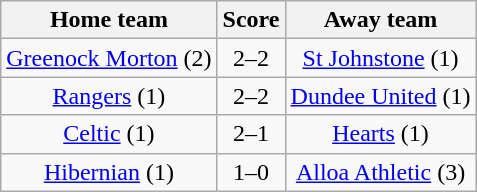<table class="wikitable" style="text-align: center">
<tr>
<th>Home team</th>
<th>Score</th>
<th>Away team</th>
</tr>
<tr>
<td><a href='#'>Greenock Morton</a> (2)</td>
<td>2–2</td>
<td><a href='#'>St Johnstone</a> (1)</td>
</tr>
<tr>
<td><a href='#'>Rangers</a> (1)</td>
<td>2–2</td>
<td><a href='#'>Dundee United</a> (1)</td>
</tr>
<tr>
<td><a href='#'>Celtic</a> (1)</td>
<td>2–1</td>
<td><a href='#'>Hearts</a> (1)</td>
</tr>
<tr>
<td><a href='#'>Hibernian</a> (1)</td>
<td>1–0</td>
<td><a href='#'>Alloa Athletic</a> (3)</td>
</tr>
</table>
